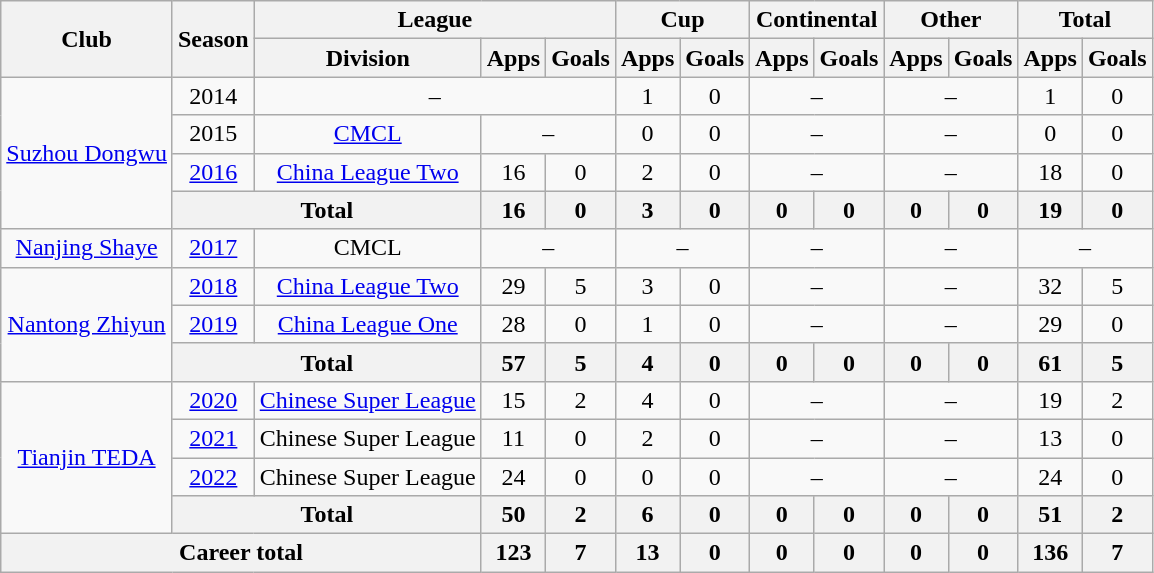<table class="wikitable" style="text-align: center">
<tr>
<th rowspan="2">Club</th>
<th rowspan="2">Season</th>
<th colspan="3">League</th>
<th colspan="2">Cup</th>
<th colspan="2">Continental</th>
<th colspan="2">Other</th>
<th colspan="2">Total</th>
</tr>
<tr>
<th>Division</th>
<th>Apps</th>
<th>Goals</th>
<th>Apps</th>
<th>Goals</th>
<th>Apps</th>
<th>Goals</th>
<th>Apps</th>
<th>Goals</th>
<th>Apps</th>
<th>Goals</th>
</tr>
<tr>
<td rowspan="4"><a href='#'>Suzhou Dongwu</a></td>
<td>2014</td>
<td colspan="3">–</td>
<td>1</td>
<td>0</td>
<td colspan="2">–</td>
<td colspan="2">–</td>
<td>1</td>
<td>0</td>
</tr>
<tr>
<td>2015</td>
<td><a href='#'>CMCL</a></td>
<td colspan="2">–</td>
<td>0</td>
<td>0</td>
<td colspan="2">–</td>
<td colspan="2">–</td>
<td>0</td>
<td>0</td>
</tr>
<tr>
<td><a href='#'>2016</a></td>
<td><a href='#'>China League Two</a></td>
<td>16</td>
<td>0</td>
<td>2</td>
<td>0</td>
<td colspan="2">–</td>
<td colspan="2">–</td>
<td>18</td>
<td>0</td>
</tr>
<tr>
<th colspan=2>Total</th>
<th>16</th>
<th>0</th>
<th>3</th>
<th>0</th>
<th>0</th>
<th>0</th>
<th>0</th>
<th>0</th>
<th>19</th>
<th>0</th>
</tr>
<tr>
<td><a href='#'>Nanjing Shaye</a></td>
<td><a href='#'>2017</a></td>
<td>CMCL</td>
<td colspan="2">–</td>
<td colspan="2">–</td>
<td colspan="2">–</td>
<td colspan="2">–</td>
<td colspan="2">–</td>
</tr>
<tr>
<td rowspan="3"><a href='#'>Nantong Zhiyun</a></td>
<td><a href='#'>2018</a></td>
<td><a href='#'>China League Two</a></td>
<td>29</td>
<td>5</td>
<td>3</td>
<td>0</td>
<td colspan="2">–</td>
<td colspan="2">–</td>
<td>32</td>
<td>5</td>
</tr>
<tr>
<td><a href='#'>2019</a></td>
<td><a href='#'>China League One</a></td>
<td>28</td>
<td>0</td>
<td>1</td>
<td>0</td>
<td colspan="2">–</td>
<td colspan="2">–</td>
<td>29</td>
<td>0</td>
</tr>
<tr>
<th colspan=2>Total</th>
<th>57</th>
<th>5</th>
<th>4</th>
<th>0</th>
<th>0</th>
<th>0</th>
<th>0</th>
<th>0</th>
<th>61</th>
<th>5</th>
</tr>
<tr>
<td rowspan=4><a href='#'>Tianjin TEDA</a></td>
<td><a href='#'>2020</a></td>
<td><a href='#'>Chinese Super League</a></td>
<td>15</td>
<td>2</td>
<td>4</td>
<td>0</td>
<td colspan="2">–</td>
<td colspan="2">–</td>
<td>19</td>
<td>2</td>
</tr>
<tr>
<td><a href='#'>2021</a></td>
<td>Chinese Super League</td>
<td>11</td>
<td>0</td>
<td>2</td>
<td>0</td>
<td colspan="2">–</td>
<td colspan="2">–</td>
<td>13</td>
<td>0</td>
</tr>
<tr>
<td><a href='#'>2022</a></td>
<td>Chinese Super League</td>
<td>24</td>
<td>0</td>
<td>0</td>
<td>0</td>
<td colspan="2">–</td>
<td colspan="2">–</td>
<td>24</td>
<td>0</td>
</tr>
<tr>
<th colspan=2>Total</th>
<th>50</th>
<th>2</th>
<th>6</th>
<th>0</th>
<th>0</th>
<th>0</th>
<th>0</th>
<th>0</th>
<th>51</th>
<th>2</th>
</tr>
<tr>
<th colspan=3>Career total</th>
<th>123</th>
<th>7</th>
<th>13</th>
<th>0</th>
<th>0</th>
<th>0</th>
<th>0</th>
<th>0</th>
<th>136</th>
<th>7</th>
</tr>
</table>
